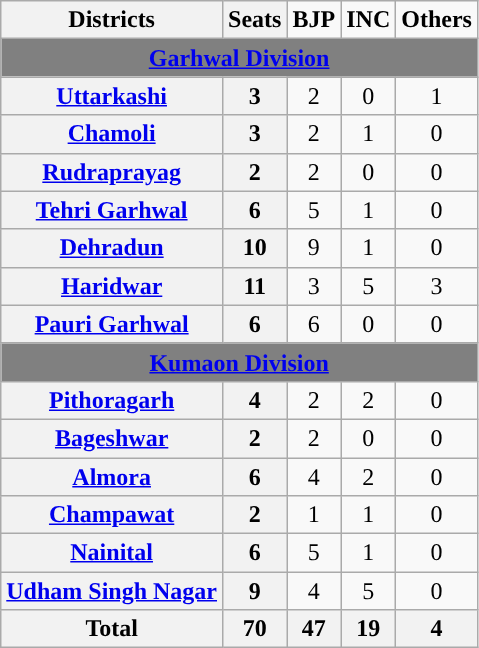<table class="wikitable sortable" style="text-align:center;">
<tr>
<th>Districts</th>
<th>Seats</th>
<td><span><strong>BJP</strong></span></td>
<td><span><strong>INC</strong></span></td>
<td><span><strong>Others</strong></span></td>
</tr>
<tr>
<td colspan="6" align="center" bgcolor="grey"><a href='#'><span><strong>Garhwal Division</strong></span></a></td>
</tr>
<tr>
<th><a href='#'>Uttarkashi</a></th>
<th>3</th>
<td style="background:">2</td>
<td>0</td>
<td>1</td>
</tr>
<tr>
<th><a href='#'>Chamoli</a></th>
<th>3</th>
<td style="background:">2</td>
<td>1</td>
<td>0</td>
</tr>
<tr>
<th><a href='#'>Rudraprayag</a></th>
<th>2</th>
<td style="background:">2</td>
<td>0</td>
<td>0</td>
</tr>
<tr>
<th><a href='#'>Tehri Garhwal</a></th>
<th>6</th>
<td style="background:">5</td>
<td>1</td>
<td>0</td>
</tr>
<tr>
<th><a href='#'>Dehradun</a></th>
<th>10</th>
<td style="background:">9</td>
<td>1</td>
<td>0</td>
</tr>
<tr>
<th><a href='#'>Haridwar</a></th>
<th>11</th>
<td>3</td>
<td style="background:">5</td>
<td>3</td>
</tr>
<tr>
<th><a href='#'>Pauri Garhwal</a></th>
<th>6</th>
<td style="background:">6</td>
<td>0</td>
<td>0</td>
</tr>
<tr>
<td colspan="6" align="center" bgcolor="grey"><a href='#'><span><strong>Kumaon Division</strong></span></a></td>
</tr>
<tr>
<th><a href='#'>Pithoragarh</a></th>
<th>4</th>
<td>2</td>
<td>2</td>
<td>0</td>
</tr>
<tr>
<th><a href='#'>Bageshwar</a></th>
<th>2</th>
<td style="background:">2</td>
<td>0</td>
<td>0</td>
</tr>
<tr>
<th><a href='#'>Almora</a></th>
<th>6</th>
<td style="background:">4</td>
<td>2</td>
<td>0</td>
</tr>
<tr>
<th><a href='#'>Champawat</a></th>
<th>2</th>
<td>1</td>
<td>1</td>
<td>0</td>
</tr>
<tr>
<th><a href='#'>Nainital</a></th>
<th>6</th>
<td style="background:">5</td>
<td>1</td>
<td>0</td>
</tr>
<tr>
<th><a href='#'>Udham Singh Nagar</a></th>
<th>9</th>
<td>4</td>
<td style="background:">5</td>
<td>0</td>
</tr>
<tr>
<th>Total</th>
<th>70</th>
<th>47</th>
<th>19</th>
<th>4</th>
</tr>
</table>
